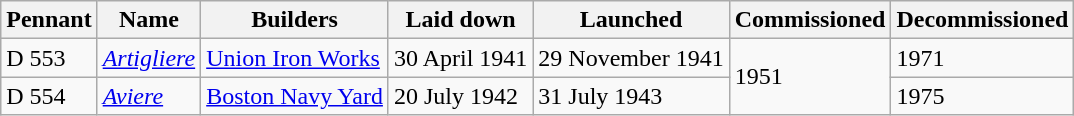<table class="wikitable">
<tr>
<th>Pennant</th>
<th>Name</th>
<th>Builders</th>
<th>Laid down</th>
<th>Launched</th>
<th>Commissioned</th>
<th>Decommissioned</th>
</tr>
<tr>
<td>D 553</td>
<td><em><a href='#'>Artigliere</a></em></td>
<td><a href='#'>Union Iron Works</a></td>
<td>30 April 1941</td>
<td>29 November 1941</td>
<td rowspan="2">1951</td>
<td>1971</td>
</tr>
<tr>
<td>D 554</td>
<td><em><a href='#'>Aviere</a></em></td>
<td><a href='#'>Boston Navy Yard</a></td>
<td>20 July 1942</td>
<td>31 July 1943</td>
<td>1975</td>
</tr>
</table>
